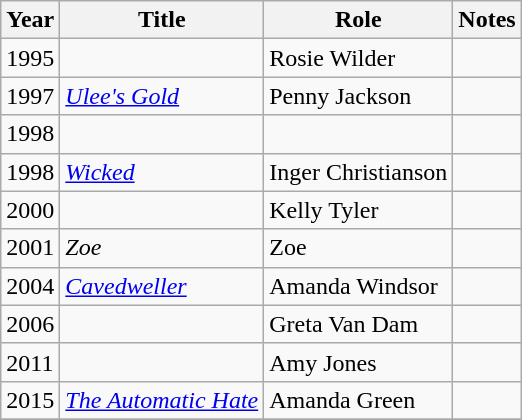<table class="wikitable sortable">
<tr>
<th>Year</th>
<th>Title</th>
<th>Role</th>
<th class="unsortable">Notes</th>
</tr>
<tr>
<td>1995</td>
<td><em></em></td>
<td>Rosie Wilder</td>
<td></td>
</tr>
<tr>
<td>1997</td>
<td><em><a href='#'>Ulee's Gold</a></em></td>
<td>Penny Jackson</td>
<td></td>
</tr>
<tr>
<td>1998</td>
<td><em></em></td>
<td></td>
<td></td>
</tr>
<tr>
<td>1998</td>
<td><em><a href='#'>Wicked</a></em></td>
<td>Inger Christianson</td>
<td></td>
</tr>
<tr>
<td>2000</td>
<td><em></em></td>
<td>Kelly Tyler</td>
<td></td>
</tr>
<tr>
<td>2001</td>
<td><em>Zoe</em></td>
<td>Zoe</td>
<td></td>
</tr>
<tr>
<td>2004</td>
<td><em><a href='#'>Cavedweller</a></em></td>
<td>Amanda Windsor</td>
<td></td>
</tr>
<tr>
<td>2006</td>
<td><em></em></td>
<td>Greta Van Dam</td>
<td></td>
</tr>
<tr>
<td>2011</td>
<td><em></em></td>
<td>Amy Jones</td>
<td></td>
</tr>
<tr>
<td>2015</td>
<td><em><a href='#'>The Automatic Hate</a></em></td>
<td>Amanda Green</td>
<td></td>
</tr>
<tr>
</tr>
</table>
